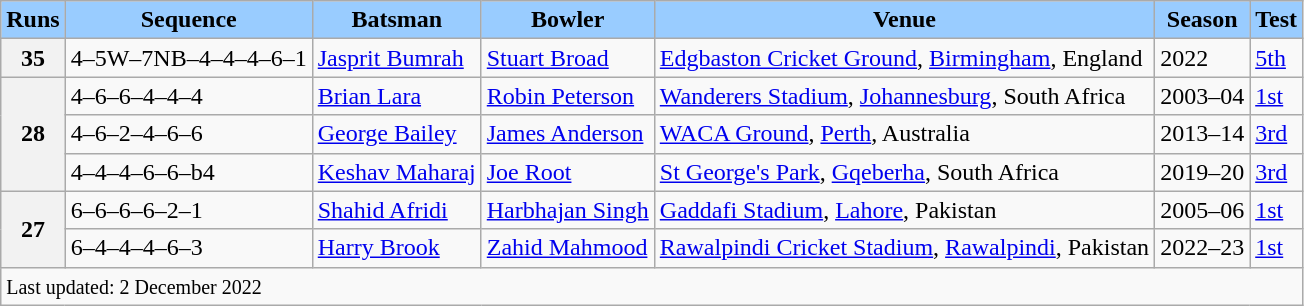<table class="wikitable">
<tr style="background:#9cf;">
<td style="text-align:center;"><strong>Runs</strong></td>
<td style="text-align:center;"><strong>Sequence</strong></td>
<td style="text-align:center;"><strong>Batsman</strong></td>
<td style="text-align:center;"><strong>Bowler</strong></td>
<td style="text-align:center;"><strong>Venue</strong></td>
<td style="text-align:center;"><strong>Season</strong></td>
<td style="text-align:center;"><strong>Test</strong></td>
</tr>
<tr>
<th>35</th>
<td>4–5W–7NB–4–4–4–6–1</td>
<td> <a href='#'>Jasprit Bumrah</a></td>
<td> <a href='#'>Stuart Broad</a></td>
<td><a href='#'>Edgbaston Cricket Ground</a>, <a href='#'>Birmingham</a>, England</td>
<td>2022</td>
<td><a href='#'>5th</a></td>
</tr>
<tr>
<th rowspan=3>28</th>
<td>4–6–6–4–4–4</td>
<td> <a href='#'>Brian Lara</a></td>
<td> <a href='#'>Robin Peterson</a></td>
<td><a href='#'>Wanderers Stadium</a>, <a href='#'>Johannesburg</a>, South Africa</td>
<td>2003–04</td>
<td><a href='#'>1st</a></td>
</tr>
<tr>
<td>4–6–2–4–6–6</td>
<td> <a href='#'>George Bailey</a></td>
<td> <a href='#'>James Anderson</a></td>
<td><a href='#'>WACA Ground</a>, <a href='#'>Perth</a>, Australia</td>
<td>2013–14</td>
<td><a href='#'>3rd</a></td>
</tr>
<tr>
<td>4–4–4–6–6–b4</td>
<td> <a href='#'>Keshav Maharaj</a></td>
<td> <a href='#'>Joe Root</a></td>
<td><a href='#'>St George's Park</a>, <a href='#'>Gqeberha</a>, South Africa</td>
<td>2019–20</td>
<td><a href='#'>3rd</a></td>
</tr>
<tr>
<th rowspan=2>27</th>
<td>6–6–6–6–2–1</td>
<td> <a href='#'>Shahid Afridi</a></td>
<td> <a href='#'>Harbhajan Singh</a></td>
<td><a href='#'>Gaddafi Stadium</a>, <a href='#'>Lahore</a>, Pakistan</td>
<td>2005–06</td>
<td><a href='#'>1st</a></td>
</tr>
<tr>
<td>6–4–4–4–6–3</td>
<td> <a href='#'>Harry Brook</a></td>
<td> <a href='#'>Zahid Mahmood</a></td>
<td><a href='#'>Rawalpindi Cricket Stadium</a>, <a href='#'>Rawalpindi</a>, Pakistan</td>
<td>2022–23</td>
<td><a href='#'>1st</a></td>
</tr>
<tr>
<td colspan=7><small>Last updated: 2 December 2022</small></td>
</tr>
</table>
